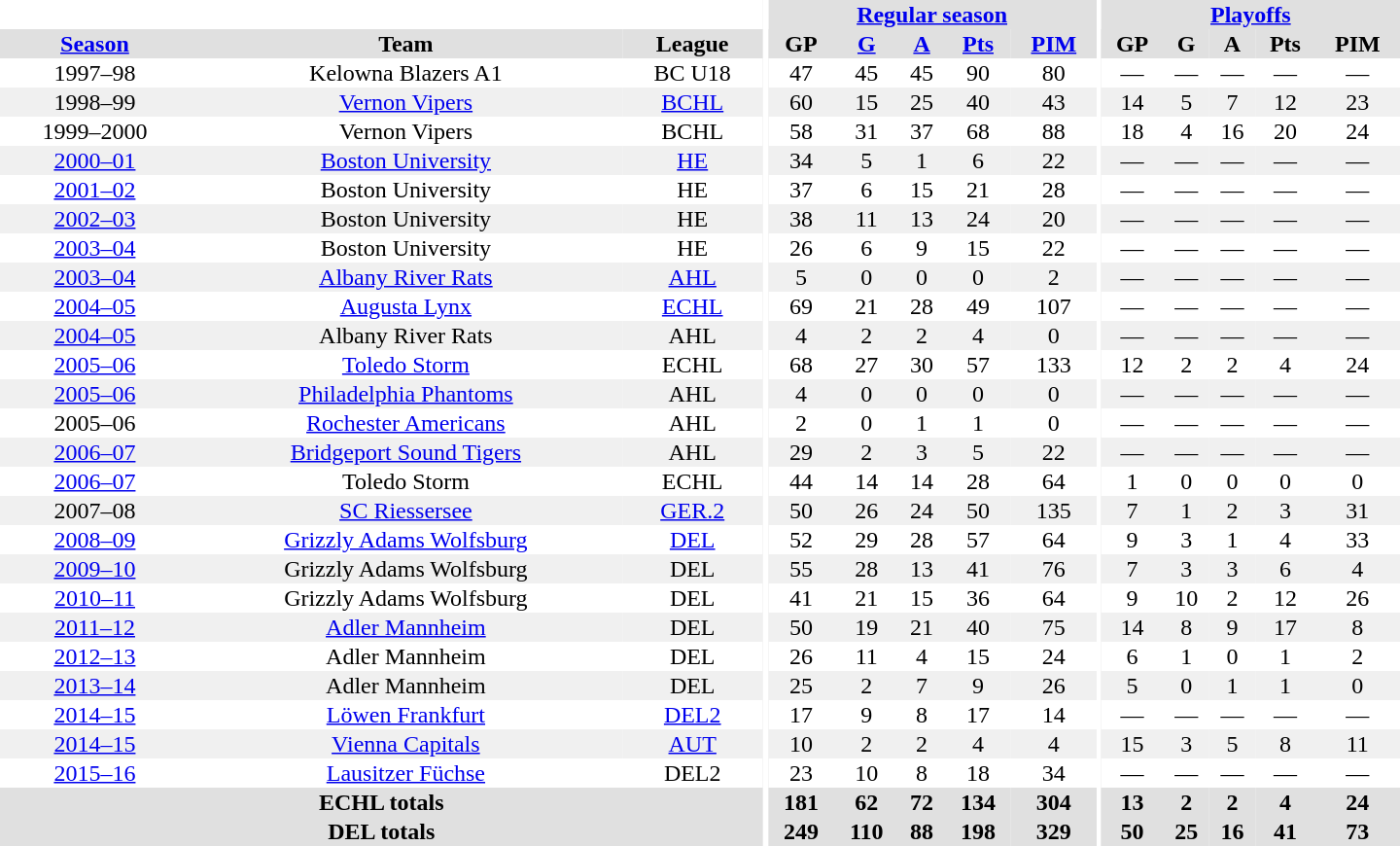<table border="0" cellpadding="1" cellspacing="0" style="text-align:center; width:60em">
<tr bgcolor="#e0e0e0">
<th colspan="3" bgcolor="#ffffff"></th>
<th rowspan="99" bgcolor="#ffffff"></th>
<th colspan="5"><a href='#'>Regular season</a></th>
<th rowspan="99" bgcolor="#ffffff"></th>
<th colspan="5"><a href='#'>Playoffs</a></th>
</tr>
<tr bgcolor="#e0e0e0">
<th><a href='#'>Season</a></th>
<th>Team</th>
<th>League</th>
<th>GP</th>
<th><a href='#'>G</a></th>
<th><a href='#'>A</a></th>
<th><a href='#'>Pts</a></th>
<th><a href='#'>PIM</a></th>
<th>GP</th>
<th>G</th>
<th>A</th>
<th>Pts</th>
<th>PIM</th>
</tr>
<tr>
<td>1997–98</td>
<td>Kelowna Blazers A1</td>
<td>BC U18</td>
<td>47</td>
<td>45</td>
<td>45</td>
<td>90</td>
<td>80</td>
<td>—</td>
<td>—</td>
<td>—</td>
<td>—</td>
<td>—</td>
</tr>
<tr bgcolor="#f0f0f0">
<td>1998–99</td>
<td><a href='#'>Vernon Vipers</a></td>
<td><a href='#'>BCHL</a></td>
<td>60</td>
<td>15</td>
<td>25</td>
<td>40</td>
<td>43</td>
<td>14</td>
<td>5</td>
<td>7</td>
<td>12</td>
<td>23</td>
</tr>
<tr>
<td>1999–2000</td>
<td>Vernon Vipers</td>
<td>BCHL</td>
<td>58</td>
<td>31</td>
<td>37</td>
<td>68</td>
<td>88</td>
<td>18</td>
<td>4</td>
<td>16</td>
<td>20</td>
<td>24</td>
</tr>
<tr bgcolor="#f0f0f0">
<td><a href='#'>2000–01</a></td>
<td><a href='#'>Boston University</a></td>
<td><a href='#'>HE</a></td>
<td>34</td>
<td>5</td>
<td>1</td>
<td>6</td>
<td>22</td>
<td>—</td>
<td>—</td>
<td>—</td>
<td>—</td>
<td>—</td>
</tr>
<tr>
<td><a href='#'>2001–02</a></td>
<td>Boston University</td>
<td>HE</td>
<td>37</td>
<td>6</td>
<td>15</td>
<td>21</td>
<td>28</td>
<td>—</td>
<td>—</td>
<td>—</td>
<td>—</td>
<td>—</td>
</tr>
<tr bgcolor="#f0f0f0">
<td><a href='#'>2002–03</a></td>
<td>Boston University</td>
<td>HE</td>
<td>38</td>
<td>11</td>
<td>13</td>
<td>24</td>
<td>20</td>
<td>—</td>
<td>—</td>
<td>—</td>
<td>—</td>
<td>—</td>
</tr>
<tr>
<td><a href='#'>2003–04</a></td>
<td>Boston University</td>
<td>HE</td>
<td>26</td>
<td>6</td>
<td>9</td>
<td>15</td>
<td>22</td>
<td>—</td>
<td>—</td>
<td>—</td>
<td>—</td>
<td>—</td>
</tr>
<tr bgcolor="#f0f0f0">
<td><a href='#'>2003–04</a></td>
<td><a href='#'>Albany River Rats</a></td>
<td><a href='#'>AHL</a></td>
<td>5</td>
<td>0</td>
<td>0</td>
<td>0</td>
<td>2</td>
<td>—</td>
<td>—</td>
<td>—</td>
<td>—</td>
<td>—</td>
</tr>
<tr>
<td><a href='#'>2004–05</a></td>
<td><a href='#'>Augusta Lynx</a></td>
<td><a href='#'>ECHL</a></td>
<td>69</td>
<td>21</td>
<td>28</td>
<td>49</td>
<td>107</td>
<td>—</td>
<td>—</td>
<td>—</td>
<td>—</td>
<td>—</td>
</tr>
<tr bgcolor="#f0f0f0">
<td><a href='#'>2004–05</a></td>
<td>Albany River Rats</td>
<td>AHL</td>
<td>4</td>
<td>2</td>
<td>2</td>
<td>4</td>
<td>0</td>
<td>—</td>
<td>—</td>
<td>—</td>
<td>—</td>
<td>—</td>
</tr>
<tr>
<td><a href='#'>2005–06</a></td>
<td><a href='#'>Toledo Storm</a></td>
<td>ECHL</td>
<td>68</td>
<td>27</td>
<td>30</td>
<td>57</td>
<td>133</td>
<td>12</td>
<td>2</td>
<td>2</td>
<td>4</td>
<td>24</td>
</tr>
<tr bgcolor="#f0f0f0">
<td><a href='#'>2005–06</a></td>
<td><a href='#'>Philadelphia Phantoms</a></td>
<td>AHL</td>
<td>4</td>
<td>0</td>
<td>0</td>
<td>0</td>
<td>0</td>
<td>—</td>
<td>—</td>
<td>—</td>
<td>—</td>
<td>—</td>
</tr>
<tr>
<td>2005–06</td>
<td><a href='#'>Rochester Americans</a></td>
<td>AHL</td>
<td>2</td>
<td>0</td>
<td>1</td>
<td>1</td>
<td>0</td>
<td>—</td>
<td>—</td>
<td>—</td>
<td>—</td>
<td>—</td>
</tr>
<tr bgcolor="#f0f0f0">
<td><a href='#'>2006–07</a></td>
<td><a href='#'>Bridgeport Sound Tigers</a></td>
<td>AHL</td>
<td>29</td>
<td>2</td>
<td>3</td>
<td>5</td>
<td>22</td>
<td>—</td>
<td>—</td>
<td>—</td>
<td>—</td>
<td>—</td>
</tr>
<tr>
<td><a href='#'>2006–07</a></td>
<td>Toledo Storm</td>
<td>ECHL</td>
<td>44</td>
<td>14</td>
<td>14</td>
<td>28</td>
<td>64</td>
<td>1</td>
<td>0</td>
<td>0</td>
<td>0</td>
<td>0</td>
</tr>
<tr bgcolor="#f0f0f0">
<td>2007–08</td>
<td><a href='#'>SC Riessersee</a></td>
<td><a href='#'>GER.2</a></td>
<td>50</td>
<td>26</td>
<td>24</td>
<td>50</td>
<td>135</td>
<td>7</td>
<td>1</td>
<td>2</td>
<td>3</td>
<td>31</td>
</tr>
<tr>
<td><a href='#'>2008–09</a></td>
<td><a href='#'>Grizzly Adams Wolfsburg</a></td>
<td><a href='#'>DEL</a></td>
<td>52</td>
<td>29</td>
<td>28</td>
<td>57</td>
<td>64</td>
<td>9</td>
<td>3</td>
<td>1</td>
<td>4</td>
<td>33</td>
</tr>
<tr bgcolor="#f0f0f0">
<td><a href='#'>2009–10</a></td>
<td>Grizzly Adams Wolfsburg</td>
<td>DEL</td>
<td>55</td>
<td>28</td>
<td>13</td>
<td>41</td>
<td>76</td>
<td>7</td>
<td>3</td>
<td>3</td>
<td>6</td>
<td>4</td>
</tr>
<tr>
<td><a href='#'>2010–11</a></td>
<td>Grizzly Adams Wolfsburg</td>
<td>DEL</td>
<td>41</td>
<td>21</td>
<td>15</td>
<td>36</td>
<td>64</td>
<td>9</td>
<td>10</td>
<td>2</td>
<td>12</td>
<td>26</td>
</tr>
<tr bgcolor="#f0f0f0">
<td><a href='#'>2011–12</a></td>
<td><a href='#'>Adler Mannheim</a></td>
<td>DEL</td>
<td>50</td>
<td>19</td>
<td>21</td>
<td>40</td>
<td>75</td>
<td>14</td>
<td>8</td>
<td>9</td>
<td>17</td>
<td>8</td>
</tr>
<tr>
<td><a href='#'>2012–13</a></td>
<td>Adler Mannheim</td>
<td>DEL</td>
<td>26</td>
<td>11</td>
<td>4</td>
<td>15</td>
<td>24</td>
<td>6</td>
<td>1</td>
<td>0</td>
<td>1</td>
<td>2</td>
</tr>
<tr bgcolor="#f0f0f0">
<td><a href='#'>2013–14</a></td>
<td>Adler Mannheim</td>
<td>DEL</td>
<td>25</td>
<td>2</td>
<td>7</td>
<td>9</td>
<td>26</td>
<td>5</td>
<td>0</td>
<td>1</td>
<td>1</td>
<td>0</td>
</tr>
<tr>
<td><a href='#'>2014–15</a></td>
<td><a href='#'>Löwen Frankfurt</a></td>
<td><a href='#'>DEL2</a></td>
<td>17</td>
<td>9</td>
<td>8</td>
<td>17</td>
<td>14</td>
<td>—</td>
<td>—</td>
<td>—</td>
<td>—</td>
<td>—</td>
</tr>
<tr bgcolor="#f0f0f0">
<td><a href='#'>2014–15</a></td>
<td><a href='#'>Vienna Capitals</a></td>
<td><a href='#'>AUT</a></td>
<td>10</td>
<td>2</td>
<td>2</td>
<td>4</td>
<td>4</td>
<td>15</td>
<td>3</td>
<td>5</td>
<td>8</td>
<td>11</td>
</tr>
<tr>
<td><a href='#'>2015–16</a></td>
<td><a href='#'>Lausitzer Füchse</a></td>
<td>DEL2</td>
<td>23</td>
<td>10</td>
<td>8</td>
<td>18</td>
<td>34</td>
<td>—</td>
<td>—</td>
<td>—</td>
<td>—</td>
<td>—</td>
</tr>
<tr bgcolor="#e0e0e0">
<th colspan="3">ECHL totals</th>
<th>181</th>
<th>62</th>
<th>72</th>
<th>134</th>
<th>304</th>
<th>13</th>
<th>2</th>
<th>2</th>
<th>4</th>
<th>24</th>
</tr>
<tr bgcolor="#e0e0e0">
<th colspan="3">DEL totals</th>
<th>249</th>
<th>110</th>
<th>88</th>
<th>198</th>
<th>329</th>
<th>50</th>
<th>25</th>
<th>16</th>
<th>41</th>
<th>73</th>
</tr>
</table>
